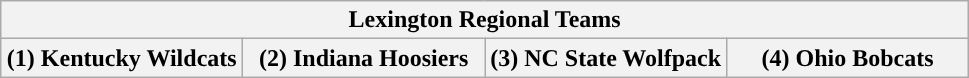<table class="wikitable">
<tr>
<th colspan=4>Lexington Regional Teams</th>
</tr>
<tr>
<th style="width: 25%; ">(1) Kentucky Wildcats</th>
<th style="width: 25%; ">(2) Indiana Hoosiers</th>
<th style="width: 25%; ">(3) NC State Wolfpack</th>
<th style="width: 25%; ">(4) Ohio Bobcats</th>
</tr>
</table>
